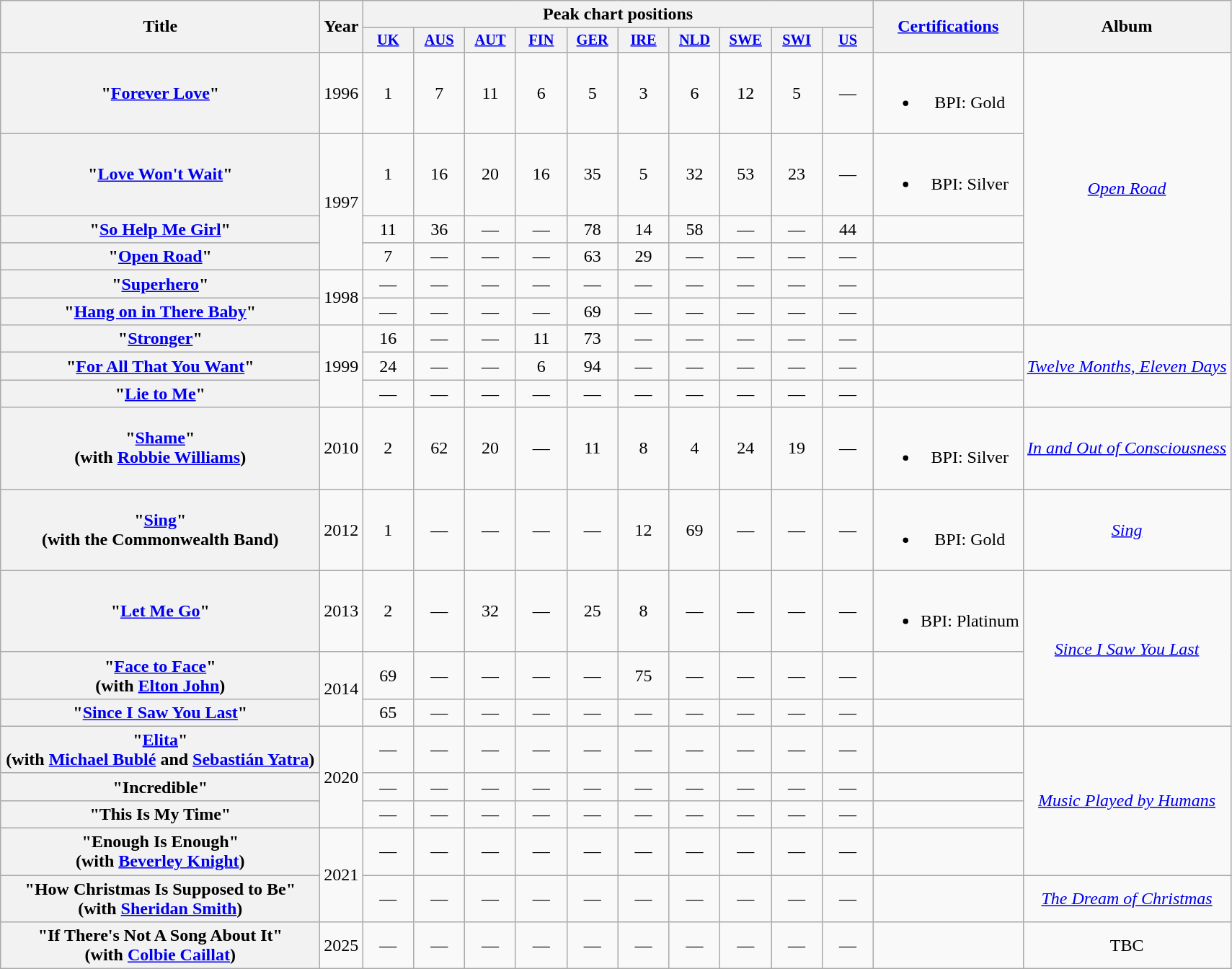<table class="wikitable plainrowheaders" style="text-align:center;">
<tr>
<th scope="col" rowspan="2" style="width:18em;">Title</th>
<th scope="col" rowspan="2" style="width:1em;">Year</th>
<th scope="col" colspan="10">Peak chart positions</th>
<th scope="col" rowspan="2"><a href='#'>Certifications</a></th>
<th scope="col" rowspan="2">Album</th>
</tr>
<tr>
<th scope="col" style="width:3em;font-size:85%;"><a href='#'>UK</a><br></th>
<th scope="col" style="width:3em;font-size:85%;"><a href='#'>AUS</a><br></th>
<th scope="col" style="width:3em;font-size:85%;"><a href='#'>AUT</a><br></th>
<th scope="col" style="width:3em;font-size:85%;"><a href='#'>FIN</a><br></th>
<th scope="col" style="width:3em;font-size:85%;"><a href='#'>GER</a><br></th>
<th scope="col" style="width:3em;font-size:85%;"><a href='#'>IRE</a><br></th>
<th scope="col" style="width:3em;font-size:85%;"><a href='#'>NLD</a><br></th>
<th scope="col" style="width:3em;font-size:85%;"><a href='#'>SWE</a><br></th>
<th scope="col" style="width:3em;font-size:85%;"><a href='#'>SWI</a><br></th>
<th scope="col" style="width:3em;font-size:85%;"><a href='#'>US</a><br></th>
</tr>
<tr>
<th scope="row">"<a href='#'>Forever Love</a>"</th>
<td>1996</td>
<td>1</td>
<td>7</td>
<td>11</td>
<td>6</td>
<td>5</td>
<td>3</td>
<td>6</td>
<td>12</td>
<td>5</td>
<td>—</td>
<td><br><ul><li>BPI: Gold</li></ul></td>
<td rowspan="6"><em><a href='#'>Open Road</a></em></td>
</tr>
<tr>
<th scope="row">"<a href='#'>Love Won't Wait</a>"</th>
<td rowspan="3">1997</td>
<td>1</td>
<td>16</td>
<td>20</td>
<td>16</td>
<td>35</td>
<td>5</td>
<td>32</td>
<td>53</td>
<td>23</td>
<td>—</td>
<td><br><ul><li>BPI: Silver</li></ul></td>
</tr>
<tr>
<th scope="row">"<a href='#'>So Help Me Girl</a>"</th>
<td>11</td>
<td>36</td>
<td>—</td>
<td>—</td>
<td>78</td>
<td>14</td>
<td>58</td>
<td>—</td>
<td>—</td>
<td>44</td>
<td></td>
</tr>
<tr>
<th scope="row">"<a href='#'>Open Road</a>"</th>
<td>7</td>
<td>—</td>
<td>—</td>
<td>—</td>
<td>63</td>
<td>29</td>
<td>—</td>
<td>—</td>
<td>—</td>
<td>—</td>
<td></td>
</tr>
<tr>
<th scope="row">"<a href='#'>Superhero</a>"</th>
<td rowspan="2">1998</td>
<td>—</td>
<td>—</td>
<td>—</td>
<td>—</td>
<td>—</td>
<td>—</td>
<td>—</td>
<td>—</td>
<td>—</td>
<td>—</td>
<td></td>
</tr>
<tr>
<th scope="row">"<a href='#'>Hang on in There Baby</a>"</th>
<td>—</td>
<td>—</td>
<td>—</td>
<td>—</td>
<td>69</td>
<td>—</td>
<td>—</td>
<td>—</td>
<td>—</td>
<td>—</td>
<td></td>
</tr>
<tr>
<th scope="row">"<a href='#'>Stronger</a>"</th>
<td rowspan="3">1999</td>
<td>16</td>
<td>—</td>
<td>—</td>
<td>11</td>
<td>73</td>
<td>—</td>
<td>—</td>
<td>—</td>
<td>—</td>
<td>—</td>
<td></td>
<td rowspan="3"><em><a href='#'>Twelve Months, Eleven Days</a></em></td>
</tr>
<tr>
<th scope="row">"<a href='#'>For All That You Want</a>"</th>
<td>24</td>
<td>—</td>
<td>—</td>
<td>6</td>
<td>94</td>
<td>—</td>
<td>—</td>
<td>—</td>
<td>—</td>
<td>—</td>
<td></td>
</tr>
<tr>
<th scope="row">"<a href='#'>Lie to Me</a>"</th>
<td>—</td>
<td>—</td>
<td>—</td>
<td>—</td>
<td>—</td>
<td>—</td>
<td>—</td>
<td>—</td>
<td>—</td>
<td>—</td>
<td></td>
</tr>
<tr>
<th scope="row">"<a href='#'>Shame</a>"<br><span>(with <a href='#'>Robbie Williams</a>)</span></th>
<td>2010</td>
<td>2</td>
<td>62</td>
<td>20</td>
<td>—</td>
<td>11</td>
<td>8</td>
<td>4</td>
<td>24</td>
<td>19</td>
<td>—</td>
<td><br><ul><li>BPI: Silver</li></ul></td>
<td><em><a href='#'>In and Out of Consciousness</a></em></td>
</tr>
<tr>
<th scope="row">"<a href='#'>Sing</a>"<br><span>(with the Commonwealth Band)</span></th>
<td>2012</td>
<td>1</td>
<td>—</td>
<td>—</td>
<td>—</td>
<td>—</td>
<td>12</td>
<td>69</td>
<td>—</td>
<td>—</td>
<td>—</td>
<td><br><ul><li>BPI: Gold</li></ul></td>
<td><em><a href='#'>Sing</a></em></td>
</tr>
<tr>
<th scope="row">"<a href='#'>Let Me Go</a>"</th>
<td>2013</td>
<td>2</td>
<td>—</td>
<td>32</td>
<td>—</td>
<td>25</td>
<td>8</td>
<td>—</td>
<td>—</td>
<td>—</td>
<td>—</td>
<td><br><ul><li>BPI: Platinum</li></ul></td>
<td rowspan="3"><em><a href='#'>Since I Saw You Last</a></em></td>
</tr>
<tr>
<th scope="row">"<a href='#'>Face to Face</a>"<br><span>(with <a href='#'>Elton John</a>)</span></th>
<td rowspan="2">2014</td>
<td>69</td>
<td>—</td>
<td>—</td>
<td>—</td>
<td>—</td>
<td>75</td>
<td>—</td>
<td>—</td>
<td>—</td>
<td>—</td>
<td></td>
</tr>
<tr>
<th scope="row">"<a href='#'>Since I Saw You Last</a>"</th>
<td>65</td>
<td>—</td>
<td>—</td>
<td>—</td>
<td>—</td>
<td>—</td>
<td>—</td>
<td>—</td>
<td>—</td>
<td>—</td>
<td></td>
</tr>
<tr>
<th scope="row">"<a href='#'>Elita</a>"<br><span>(with <a href='#'>Michael Bublé</a> and <a href='#'>Sebastián Yatra</a>)</span></th>
<td rowspan="3">2020</td>
<td>—</td>
<td>—</td>
<td>—</td>
<td>—</td>
<td>—</td>
<td>—</td>
<td>—</td>
<td>—</td>
<td>—</td>
<td>—</td>
<td></td>
<td rowspan="4"><em><a href='#'>Music Played by Humans</a></em></td>
</tr>
<tr>
<th scope="row">"Incredible"</th>
<td>—</td>
<td>—</td>
<td>—</td>
<td>—</td>
<td>—</td>
<td>—</td>
<td>—</td>
<td>—</td>
<td>—</td>
<td —>—</td>
<td></td>
</tr>
<tr>
<th scope="row">"This Is My Time"</th>
<td>—</td>
<td>—</td>
<td>—</td>
<td>—</td>
<td>—</td>
<td>—</td>
<td>—</td>
<td>—</td>
<td>—</td>
<td>—</td>
<td></td>
</tr>
<tr>
<th scope="row">"Enough Is Enough"<br><span>(with <a href='#'>Beverley Knight</a>)</span></th>
<td rowspan="2">2021</td>
<td>—</td>
<td>—</td>
<td>—</td>
<td>—</td>
<td>—</td>
<td>—</td>
<td>—</td>
<td>—</td>
<td>—</td>
<td>—</td>
<td></td>
</tr>
<tr>
<th scope="row">"How Christmas Is Supposed to Be"<br><span>(with <a href='#'>Sheridan Smith</a>)</span></th>
<td>—</td>
<td>—</td>
<td>—</td>
<td>—</td>
<td>—</td>
<td>—</td>
<td>—</td>
<td>—</td>
<td>—</td>
<td>—</td>
<td></td>
<td><em><a href='#'>The Dream of Christmas</a></em></td>
</tr>
<tr>
<th scope="row">"If There's Not A Song About It"<br><span>(with <a href='#'>Colbie Caillat</a>)</span></th>
<td>2025</td>
<td>—</td>
<td>—</td>
<td>—</td>
<td>—</td>
<td>—</td>
<td>—</td>
<td>—</td>
<td>—</td>
<td>—</td>
<td>—</td>
<td></td>
<td>TBC</td>
</tr>
</table>
